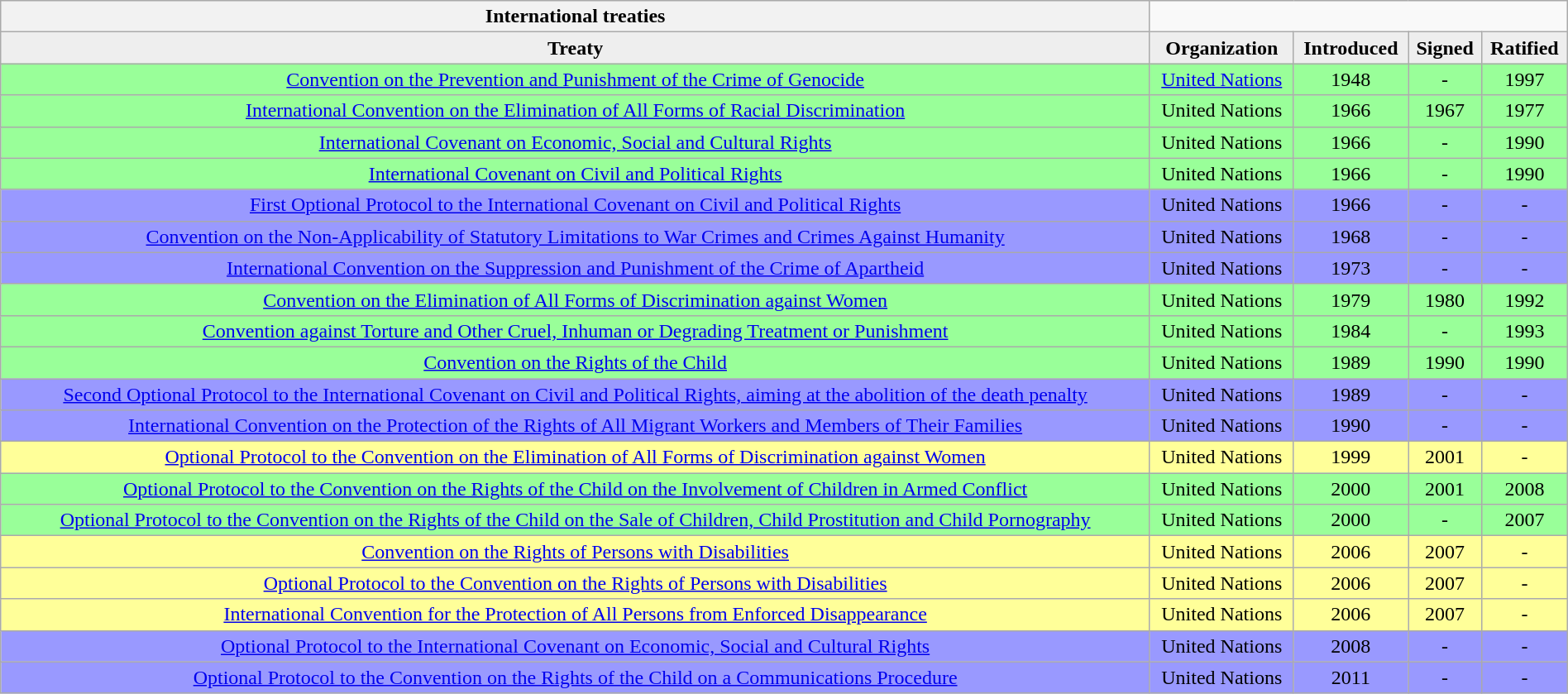<table class="wikitable collapsible collapsed sortable" width=100% style="border-collapse:collapse;">
<tr>
<th>International treaties</th>
</tr>
<tr style="background:#eee; font-weight:bold; text-align:center;">
<td>Treaty</td>
<td>Organization</td>
<td>Introduced</td>
<td>Signed</td>
<td>Ratified</td>
</tr>
<tr align=center>
<td style="background:#9f9; align=left"><a href='#'>Convention on the Prevention and Punishment of the Crime of Genocide</a></td>
<td style="background:#9f9;"><a href='#'>United Nations</a></td>
<td style="background:#9f9;">1948</td>
<td style="background:#9f9;">-</td>
<td style="background:#9f9;">1997</td>
</tr>
<tr align=center>
<td style="background:#9f9; align=left"><a href='#'>International Convention on the Elimination of All Forms of Racial Discrimination</a></td>
<td style="background:#9f9;">United Nations</td>
<td style="background:#9f9;">1966</td>
<td style="background:#9f9;">1967</td>
<td style="background:#9f9;">1977</td>
</tr>
<tr align=center>
<td style="background:#9f9; align=left"><a href='#'>International Covenant on Economic, Social and Cultural Rights</a></td>
<td style="background:#9f9;">United Nations</td>
<td style="background:#9f9;">1966</td>
<td style="background:#9f9;">-</td>
<td style="background:#9f9;">1990</td>
</tr>
<tr align=center>
<td style="background:#9f9; align=left"><a href='#'>International Covenant on Civil and Political Rights</a></td>
<td style="background:#9f9;">United Nations</td>
<td style="background:#9f9;">1966</td>
<td style="background:#9f9;">-</td>
<td style="background:#9f9;">1990</td>
</tr>
<tr align=center>
<td style="background:#99f; align=left"><a href='#'>First Optional Protocol to the International Covenant on Civil and Political Rights</a></td>
<td style="background:#99f;">United Nations</td>
<td style="background:#99f;">1966</td>
<td style="background:#99f;">-</td>
<td style="background:#99f;">-</td>
</tr>
<tr align=center>
<td style="background:#99f; align=left"><a href='#'>Convention on the Non-Applicability of Statutory Limitations to War Crimes and Crimes Against Humanity</a></td>
<td style="background:#99f;">United Nations</td>
<td style="background:#99f;">1968</td>
<td style="background:#99f;">-</td>
<td style="background:#99f;">-</td>
</tr>
<tr align=center>
<td style="background:#99f; align=left"><a href='#'>International Convention on the Suppression and Punishment of the Crime of Apartheid</a></td>
<td style="background:#99f;">United Nations</td>
<td style="background:#99f;">1973</td>
<td style="background:#99f;">-</td>
<td style="background:#99f;">-</td>
</tr>
<tr align=center>
<td style="background:#9f9; align=left"><a href='#'>Convention on the Elimination of All Forms of Discrimination against Women</a></td>
<td style="background:#9f9;">United Nations</td>
<td style="background:#9f9;">1979</td>
<td style="background:#9f9;">1980</td>
<td style="background:#9f9;">1992</td>
</tr>
<tr align=center>
<td style="background:#9f9; align=left"><a href='#'>Convention against Torture and Other Cruel, Inhuman or Degrading Treatment or Punishment</a></td>
<td style="background:#9f9;">United Nations</td>
<td style="background:#9f9;">1984</td>
<td style="background:#9f9;">-</td>
<td style="background:#9f9;">1993</td>
</tr>
<tr align=center>
<td style="background:#9f9; align=left"><a href='#'>Convention on the Rights of the Child</a></td>
<td style="background:#9f9;">United Nations</td>
<td style="background:#9f9;">1989</td>
<td style="background:#9f9;">1990</td>
<td style="background:#9f9;">1990</td>
</tr>
<tr align=center>
<td style="background:#99f; align=left"><a href='#'>Second Optional Protocol to the International Covenant on Civil and Political Rights, aiming at the abolition of the death penalty</a></td>
<td style="background:#99f;">United Nations</td>
<td style="background:#99f;">1989</td>
<td style="background:#99f;">-</td>
<td style="background:#99f;">-</td>
</tr>
<tr align=center>
<td style="background:#99f; align=left"><a href='#'>International Convention on the Protection of the Rights of All Migrant Workers and Members of Their Families</a></td>
<td style="background:#99f;">United Nations</td>
<td style="background:#99f;">1990</td>
<td style="background:#99f;">-</td>
<td style="background:#99f;">-</td>
</tr>
<tr align=center>
<td style="background:#ff9; align=left"><a href='#'>Optional Protocol to the Convention on the Elimination of All Forms of Discrimination against Women</a></td>
<td style="background:#ff9;">United Nations</td>
<td style="background:#ff9;">1999</td>
<td style="background:#ff9;">2001</td>
<td style="background:#ff9;">-</td>
</tr>
<tr align=center>
<td style="background:#9f9; align=left"><a href='#'>Optional Protocol to the Convention on the Rights of the Child on the Involvement of Children in Armed Conflict</a></td>
<td style="background:#9f9;">United Nations</td>
<td style="background:#9f9;">2000</td>
<td style="background:#9f9;">2001</td>
<td style="background:#9f9;">2008</td>
</tr>
<tr align=center>
<td style="background:#9f9; align=left"><a href='#'>Optional Protocol to the Convention on the Rights of the Child on the Sale of Children, Child Prostitution and Child Pornography</a></td>
<td style="background:#9f9;">United Nations</td>
<td style="background:#9f9;">2000</td>
<td style="background:#9f9;">-</td>
<td style="background:#9f9;">2007</td>
</tr>
<tr align=center>
<td style="background:#ff9; align=left"><a href='#'>Convention on the Rights of Persons with Disabilities</a></td>
<td style="background:#ff9;">United Nations</td>
<td style="background:#ff9;">2006</td>
<td style="background:#ff9;">2007</td>
<td style="background:#ff9;">-</td>
</tr>
<tr align=center>
<td style="background:#ff9; align=left"><a href='#'>Optional Protocol to the Convention on the Rights of Persons with Disabilities</a></td>
<td style="background:#ff9;">United Nations</td>
<td style="background:#ff9;">2006</td>
<td style="background:#ff9;">2007</td>
<td style="background:#ff9;">-</td>
</tr>
<tr align=center>
<td style="background:#ff9; align=left"><a href='#'>International Convention for the Protection of All Persons from Enforced Disappearance</a></td>
<td style="background:#ff9;">United Nations</td>
<td style="background:#ff9;">2006</td>
<td style="background:#ff9;">2007</td>
<td style="background:#ff9;">-</td>
</tr>
<tr align=center>
<td style="background:#99f; align=left"><a href='#'>Optional Protocol to the International Covenant on Economic, Social and Cultural Rights</a></td>
<td style="background:#99f;">United Nations</td>
<td style="background:#99f;">2008</td>
<td style="background:#99f;">-</td>
<td style="background:#99f;">-</td>
</tr>
<tr align=center>
<td style="background:#99f; align=left"><a href='#'>Optional Protocol to the Convention on the Rights of the Child on a Communications Procedure</a></td>
<td style="background:#99f;">United Nations</td>
<td style="background:#99f;">2011</td>
<td style="background:#99f;">-</td>
<td style="background:#99f;">-</td>
</tr>
</table>
